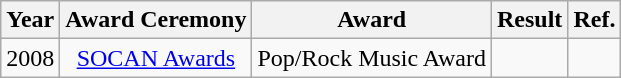<table class="wikitable">
<tr>
<th>Year</th>
<th>Award Ceremony</th>
<th>Award</th>
<th>Result</th>
<th>Ref.</th>
</tr>
<tr>
<td align=center>2008</td>
<td align=center><a href='#'>SOCAN Awards</a></td>
<td align=center>Pop/Rock Music Award</td>
<td></td>
<td align=center></td>
</tr>
</table>
